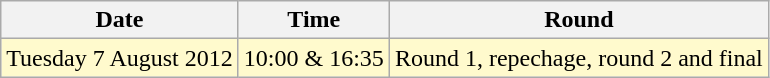<table class="wikitable">
<tr>
<th>Date</th>
<th>Time</th>
<th>Round</th>
</tr>
<tr>
<td style=background:lemonchiffon>Tuesday 7 August 2012</td>
<td style=background:lemonchiffon>10:00 & 16:35</td>
<td style=background:lemonchiffon>Round 1, repechage, round 2 and final</td>
</tr>
</table>
